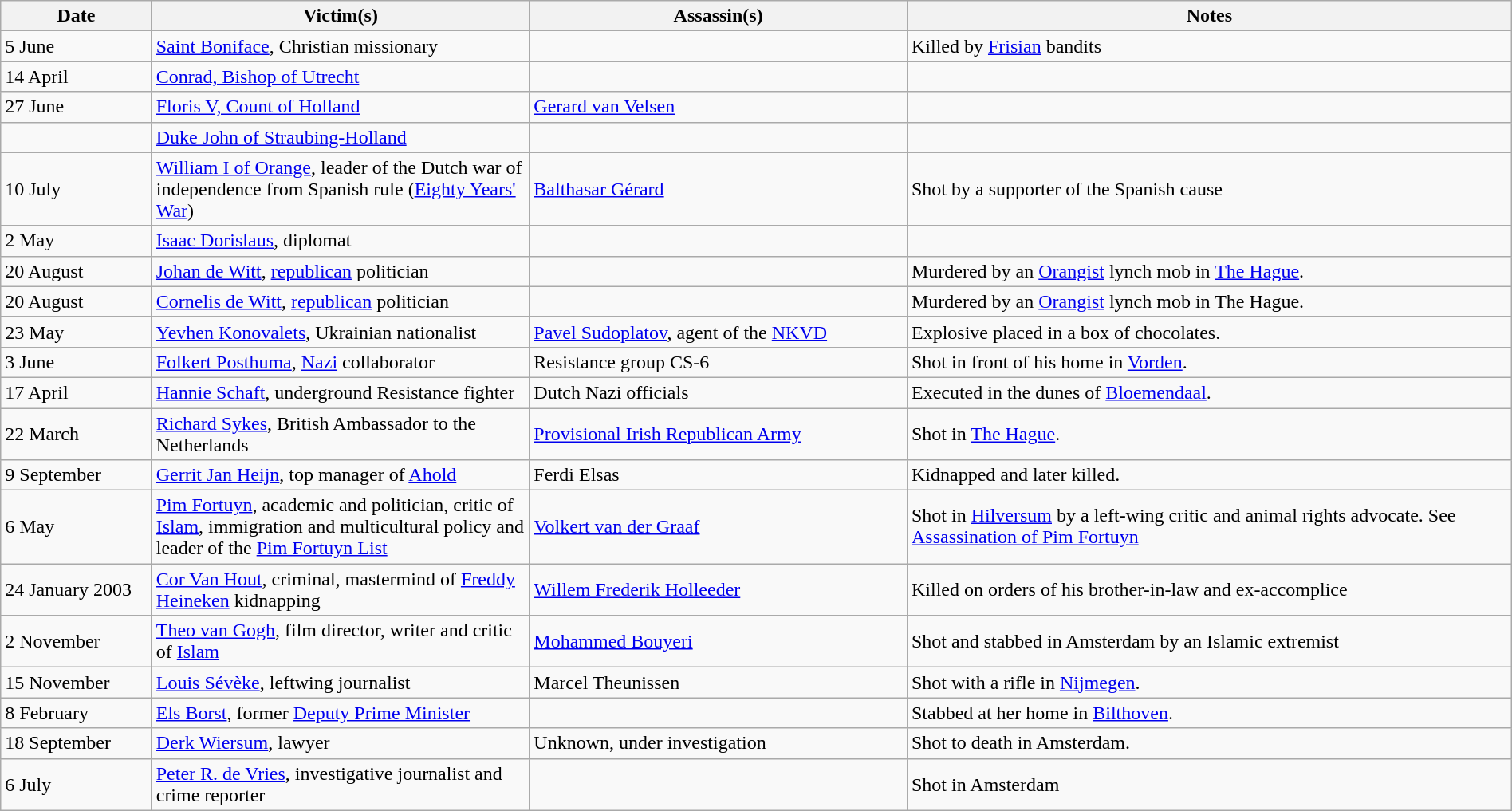<table class="wikitable sortable" style="width:100%">
<tr>
<th style="width:10%">Date</th>
<th style="width:25%">Victim(s)</th>
<th style="width:25%">Assassin(s)</th>
<th style="width:40%">Notes</th>
</tr>
<tr>
<td>5 June </td>
<td><a href='#'>Saint Boniface</a>, Christian missionary</td>
<td></td>
<td>Killed by <a href='#'>Frisian</a> bandits</td>
</tr>
<tr>
<td>14 April </td>
<td><a href='#'>Conrad, Bishop of Utrecht</a></td>
<td></td>
<td></td>
</tr>
<tr>
<td>27 June </td>
<td><a href='#'>Floris V, Count of Holland</a></td>
<td><a href='#'>Gerard van Velsen</a></td>
<td></td>
</tr>
<tr>
<td></td>
<td><a href='#'>Duke John of Straubing-Holland</a></td>
<td></td>
<td></td>
</tr>
<tr>
<td>10 July </td>
<td><a href='#'>William I of Orange</a>, leader of the Dutch war of independence from Spanish rule (<a href='#'>Eighty Years' War</a>)</td>
<td><a href='#'>Balthasar Gérard</a></td>
<td>Shot by a supporter of the Spanish cause</td>
</tr>
<tr>
<td>2 May </td>
<td><a href='#'>Isaac Dorislaus</a>, diplomat</td>
<td></td>
<td></td>
</tr>
<tr>
<td>20 August </td>
<td><a href='#'>Johan de Witt</a>, <a href='#'>republican</a> politician</td>
<td></td>
<td>Murdered by an <a href='#'>Orangist</a> lynch mob in <a href='#'>The Hague</a>.</td>
</tr>
<tr>
<td>20 August<br></td>
<td><a href='#'>Cornelis de Witt</a>, <a href='#'>republican</a> politician</td>
<td></td>
<td>Murdered by an <a href='#'>Orangist</a> lynch mob in The Hague.</td>
</tr>
<tr>
<td>23 May </td>
<td><a href='#'>Yevhen Konovalets</a>, Ukrainian nationalist</td>
<td><a href='#'>Pavel Sudoplatov</a>, agent of the <a href='#'>NKVD</a></td>
<td>Explosive placed in a box of chocolates.</td>
</tr>
<tr>
<td>3 June </td>
<td><a href='#'>Folkert Posthuma</a>, <a href='#'>Nazi</a> collaborator</td>
<td>Resistance group CS-6</td>
<td>Shot in front of his home in <a href='#'>Vorden</a>.</td>
</tr>
<tr>
<td>17 April </td>
<td><a href='#'>Hannie Schaft</a>, underground Resistance fighter</td>
<td>Dutch Nazi officials</td>
<td>Executed in the dunes of <a href='#'>Bloemendaal</a>.</td>
</tr>
<tr>
<td>22 March<br></td>
<td><a href='#'>Richard Sykes</a>, British Ambassador to the Netherlands</td>
<td><a href='#'>Provisional Irish Republican Army</a></td>
<td>Shot in <a href='#'>The Hague</a>.</td>
</tr>
<tr>
<td>9 September<br></td>
<td><a href='#'>Gerrit Jan Heijn</a>, top manager of <a href='#'>Ahold</a></td>
<td>Ferdi Elsas</td>
<td>Kidnapped and later killed.</td>
</tr>
<tr>
<td>6 May </td>
<td><a href='#'>Pim Fortuyn</a>, academic and politician, critic of <a href='#'>Islam</a>, immigration and multicultural policy and leader of the <a href='#'>Pim Fortuyn List</a></td>
<td><a href='#'>Volkert van der Graaf</a></td>
<td>Shot in <a href='#'>Hilversum</a> by a left-wing critic and animal rights advocate. See <a href='#'>Assassination of Pim Fortuyn</a></td>
</tr>
<tr>
<td>24 January 2003</td>
<td><a href='#'>Cor Van Hout</a>, criminal, mastermind of <a href='#'>Freddy Heineken</a> kidnapping</td>
<td><a href='#'>Willem Frederik Holleeder</a></td>
<td>Killed on orders of his brother-in-law and ex-accomplice</td>
</tr>
<tr>
<td>2 November<br></td>
<td><a href='#'>Theo van Gogh</a>, film director, writer and critic of <a href='#'>Islam</a></td>
<td><a href='#'>Mohammed Bouyeri</a></td>
<td>Shot and stabbed in Amsterdam by an Islamic extremist</td>
</tr>
<tr>
<td>15 November<br></td>
<td><a href='#'>Louis Sévèke</a>, leftwing journalist</td>
<td>Marcel Theunissen</td>
<td>Shot with a rifle in <a href='#'>Nijmegen</a>.</td>
</tr>
<tr>
<td>8 February<br></td>
<td><a href='#'>Els Borst</a>, former <a href='#'>Deputy Prime Minister</a></td>
<td></td>
<td>Stabbed at her home in <a href='#'>Bilthoven</a>.</td>
</tr>
<tr>
<td>18 September<br></td>
<td><a href='#'>Derk Wiersum</a>, lawyer</td>
<td>Unknown, under investigation</td>
<td>Shot to death in Amsterdam.</td>
</tr>
<tr>
<td>6 July </td>
<td><a href='#'>Peter R. de Vries</a>, investigative journalist and crime reporter</td>
<td></td>
<td>Shot in Amsterdam</td>
</tr>
</table>
